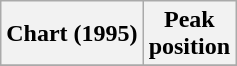<table class="wikitable sortable plainrowheaders" style="text-align:center">
<tr>
<th scope="col">Chart (1995)</th>
<th scope="col">Peak<br> position</th>
</tr>
<tr>
</tr>
</table>
